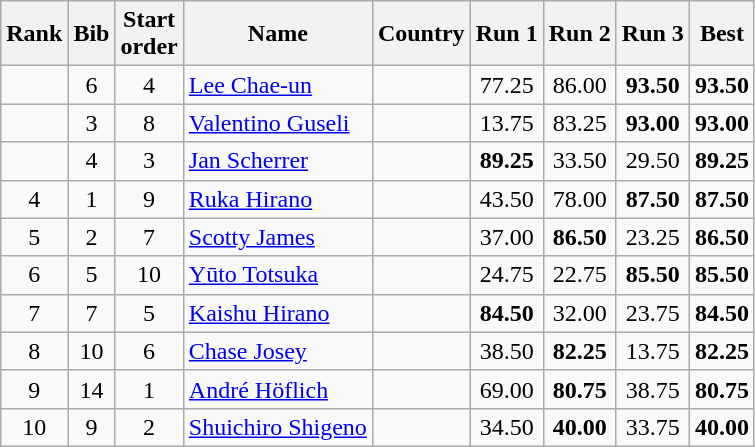<table class="wikitable sortable" style="text-align:center">
<tr>
<th>Rank</th>
<th>Bib</th>
<th>Start<br>order</th>
<th>Name</th>
<th>Country</th>
<th>Run 1</th>
<th>Run 2</th>
<th>Run 3</th>
<th>Best</th>
</tr>
<tr>
<td></td>
<td>6</td>
<td>4</td>
<td align=left><a href='#'>Lee Chae-un</a></td>
<td align=left></td>
<td>77.25</td>
<td>86.00</td>
<td><strong>93.50</strong></td>
<td><strong>93.50</strong></td>
</tr>
<tr>
<td></td>
<td>3</td>
<td>8</td>
<td align=left><a href='#'>Valentino Guseli</a></td>
<td align=left></td>
<td>13.75</td>
<td>83.25</td>
<td><strong>93.00</strong></td>
<td><strong>93.00</strong></td>
</tr>
<tr>
<td></td>
<td>4</td>
<td>3</td>
<td align=left><a href='#'>Jan Scherrer</a></td>
<td align=left></td>
<td><strong>89.25</strong></td>
<td>33.50</td>
<td>29.50</td>
<td><strong>89.25</strong></td>
</tr>
<tr>
<td>4</td>
<td>1</td>
<td>9</td>
<td align=left><a href='#'>Ruka Hirano</a></td>
<td align=left></td>
<td>43.50</td>
<td>78.00</td>
<td><strong>87.50</strong></td>
<td><strong>87.50</strong></td>
</tr>
<tr>
<td>5</td>
<td>2</td>
<td>7</td>
<td align=left><a href='#'>Scotty James</a></td>
<td align=left></td>
<td>37.00</td>
<td><strong>86.50</strong></td>
<td>23.25</td>
<td><strong>86.50</strong></td>
</tr>
<tr>
<td>6</td>
<td>5</td>
<td>10</td>
<td align=left><a href='#'>Yūto Totsuka</a></td>
<td align=left></td>
<td>24.75</td>
<td>22.75</td>
<td><strong>85.50</strong></td>
<td><strong>85.50</strong></td>
</tr>
<tr>
<td>7</td>
<td>7</td>
<td>5</td>
<td align=left><a href='#'>Kaishu Hirano</a></td>
<td align=left></td>
<td><strong>84.50</strong></td>
<td>32.00</td>
<td>23.75</td>
<td><strong>84.50</strong></td>
</tr>
<tr>
<td>8</td>
<td>10</td>
<td>6</td>
<td align=left><a href='#'>Chase Josey</a></td>
<td align=left></td>
<td>38.50</td>
<td><strong>82.25</strong></td>
<td>13.75</td>
<td><strong>82.25</strong></td>
</tr>
<tr>
<td>9</td>
<td>14</td>
<td>1</td>
<td align=left><a href='#'>André Höflich</a></td>
<td align=left></td>
<td>69.00</td>
<td><strong>80.75</strong></td>
<td>38.75</td>
<td><strong>80.75</strong></td>
</tr>
<tr>
<td>10</td>
<td>9</td>
<td>2</td>
<td align=left><a href='#'>Shuichiro Shigeno</a></td>
<td align=left></td>
<td>34.50</td>
<td><strong>40.00</strong></td>
<td>33.75</td>
<td><strong>40.00</strong></td>
</tr>
</table>
